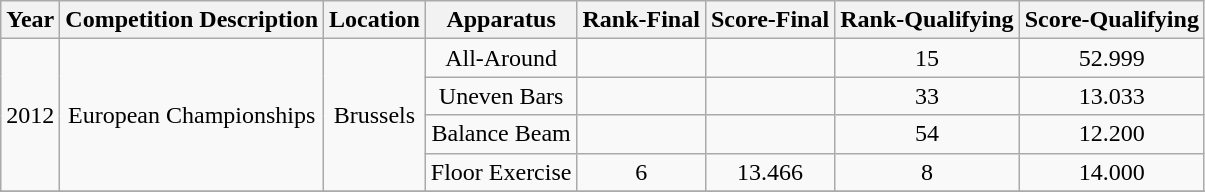<table class="wikitable" style="text-align:center">
<tr>
<th>Year</th>
<th>Competition Description</th>
<th>Location</th>
<th>Apparatus</th>
<th>Rank-Final</th>
<th>Score-Final</th>
<th>Rank-Qualifying</th>
<th>Score-Qualifying</th>
</tr>
<tr>
<td rowspan=4>2012</td>
<td rowspan=4>European Championships</td>
<td rowspan=4>Brussels</td>
<td>All-Around</td>
<td></td>
<td></td>
<td>15</td>
<td>52.999</td>
</tr>
<tr>
<td>Uneven Bars</td>
<td></td>
<td></td>
<td>33</td>
<td>13.033</td>
</tr>
<tr>
<td>Balance Beam</td>
<td></td>
<td></td>
<td>54</td>
<td>12.200</td>
</tr>
<tr>
<td>Floor Exercise</td>
<td>6</td>
<td>13.466</td>
<td>8</td>
<td>14.000</td>
</tr>
<tr>
</tr>
</table>
